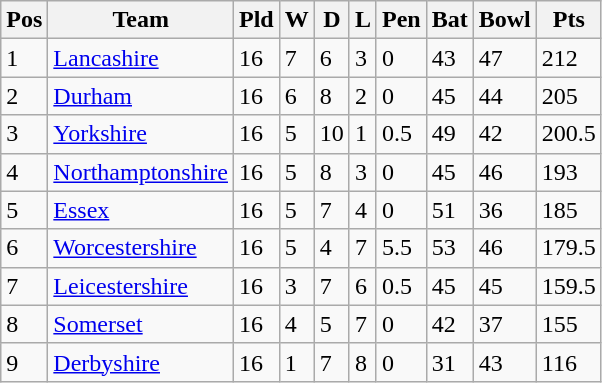<table class="wikitable">
<tr>
<th>Pos</th>
<th>Team</th>
<th>Pld</th>
<th>W</th>
<th>D</th>
<th>L</th>
<th>Pen</th>
<th>Bat</th>
<th>Bowl</th>
<th>Pts</th>
</tr>
<tr>
<td>1</td>
<td><a href='#'>Lancashire</a></td>
<td>16</td>
<td>7</td>
<td>6</td>
<td>3</td>
<td>0</td>
<td>43</td>
<td>47</td>
<td>212</td>
</tr>
<tr>
<td>2</td>
<td><a href='#'>Durham</a></td>
<td>16</td>
<td>6</td>
<td>8</td>
<td>2</td>
<td>0</td>
<td>45</td>
<td>44</td>
<td>205</td>
</tr>
<tr>
<td>3</td>
<td><a href='#'>Yorkshire</a></td>
<td>16</td>
<td>5</td>
<td>10</td>
<td>1</td>
<td>0.5</td>
<td>49</td>
<td>42</td>
<td>200.5</td>
</tr>
<tr>
<td>4</td>
<td><a href='#'>Northamptonshire</a></td>
<td>16</td>
<td>5</td>
<td>8</td>
<td>3</td>
<td>0</td>
<td>45</td>
<td>46</td>
<td>193</td>
</tr>
<tr>
<td>5</td>
<td><a href='#'>Essex</a></td>
<td>16</td>
<td>5</td>
<td>7</td>
<td>4</td>
<td>0</td>
<td>51</td>
<td>36</td>
<td>185</td>
</tr>
<tr>
<td>6</td>
<td><a href='#'>Worcestershire</a></td>
<td>16</td>
<td>5</td>
<td>4</td>
<td>7</td>
<td>5.5</td>
<td>53</td>
<td>46</td>
<td>179.5</td>
</tr>
<tr>
<td>7</td>
<td><a href='#'>Leicestershire</a></td>
<td>16</td>
<td>3</td>
<td>7</td>
<td>6</td>
<td>0.5</td>
<td>45</td>
<td>45</td>
<td>159.5</td>
</tr>
<tr>
<td>8</td>
<td><a href='#'>Somerset</a></td>
<td>16</td>
<td>4</td>
<td>5</td>
<td>7</td>
<td>0</td>
<td>42</td>
<td>37</td>
<td>155</td>
</tr>
<tr>
<td>9</td>
<td><a href='#'>Derbyshire</a></td>
<td>16</td>
<td>1</td>
<td>7</td>
<td>8</td>
<td>0</td>
<td>31</td>
<td>43</td>
<td>116</td>
</tr>
</table>
